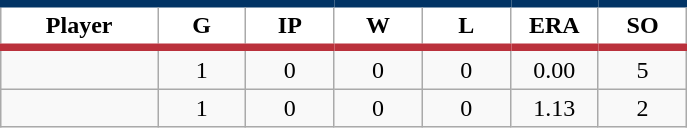<table class="wikitable sortable">
<tr>
<th style="background:#FFFFFF; border-top:#023465 5px solid; border-bottom:#ba313c 5px solid;" width="16%">Player</th>
<th style="background:#FFFFFF; border-top:#023465 5px solid; border-bottom:#ba313c 5px solid;" width="9%">G</th>
<th style="background:#FFFFFF; border-top:#023465 5px solid; border-bottom:#ba313c 5px solid;" width="9%">IP</th>
<th style="background:#FFFFFF; border-top:#023465 5px solid; border-bottom:#ba313c 5px solid;" width="9%">W</th>
<th style="background:#FFFFFF; border-top:#023465 5px solid; border-bottom:#ba313c 5px solid;" width="9%">L</th>
<th style="background:#FFFFFF; border-top:#023465 5px solid; border-bottom:#ba313c 5px solid;" width="9%">ERA</th>
<th style="background:#FFFFFF; border-top:#023465 5px solid; border-bottom:#ba313c 5px solid;" width="9%">SO</th>
</tr>
<tr align="center">
<td></td>
<td>1</td>
<td>0</td>
<td>0</td>
<td>0</td>
<td>0.00</td>
<td>5</td>
</tr>
<tr align="center">
<td></td>
<td>1</td>
<td>0</td>
<td>0</td>
<td>0</td>
<td>1.13</td>
<td>2</td>
</tr>
</table>
